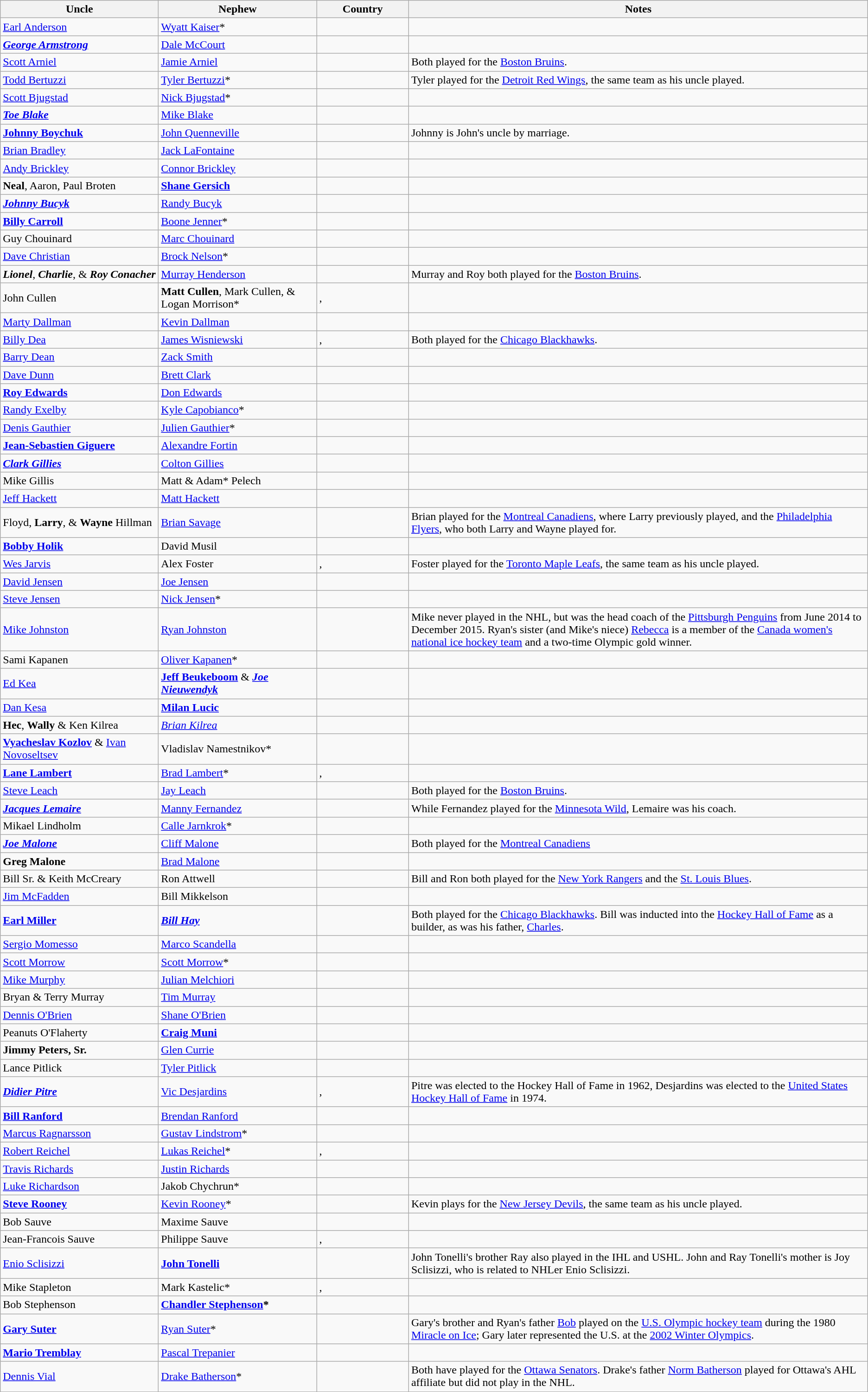<table class="wikitable sortable">
<tr>
<th style="width:220px;">Uncle</th>
<th style="width:220px;">Nephew</th>
<th style="width:125px;">Country</th>
<th style="width:*;">Notes</th>
</tr>
<tr>
<td><a href='#'>Earl Anderson</a></td>
<td><a href='#'>Wyatt Kaiser</a>*</td>
<td></td>
<td></td>
</tr>
<tr>
<td><strong><em><a href='#'>George Armstrong</a></em></strong></td>
<td><a href='#'>Dale McCourt</a></td>
<td></td>
<td></td>
</tr>
<tr>
<td><a href='#'>Scott Arniel</a></td>
<td><a href='#'>Jamie Arniel</a></td>
<td></td>
<td>Both played for the <a href='#'>Boston Bruins</a>.</td>
</tr>
<tr>
<td><a href='#'>Todd Bertuzzi</a></td>
<td><a href='#'>Tyler Bertuzzi</a>*</td>
<td></td>
<td>Tyler played for the <a href='#'>Detroit Red Wings</a>, the same team as his uncle played.</td>
</tr>
<tr>
<td><a href='#'>Scott Bjugstad</a></td>
<td><a href='#'>Nick Bjugstad</a>*</td>
<td></td>
<td></td>
</tr>
<tr>
<td><strong><em><a href='#'>Toe Blake</a></em></strong></td>
<td><a href='#'>Mike Blake</a></td>
<td></td>
<td></td>
</tr>
<tr>
<td><strong><a href='#'>Johnny Boychuk</a></strong></td>
<td><a href='#'>John Quenneville</a></td>
<td></td>
<td>Johnny is John's uncle by marriage.</td>
</tr>
<tr>
<td><a href='#'>Brian Bradley</a></td>
<td><a href='#'>Jack LaFontaine</a></td>
<td></td>
<td></td>
</tr>
<tr>
<td><a href='#'>Andy Brickley</a></td>
<td><a href='#'>Connor Brickley</a></td>
<td></td>
<td></td>
</tr>
<tr>
<td><strong>Neal</strong>, Aaron, Paul Broten</td>
<td><strong><a href='#'>Shane Gersich</a></strong></td>
<td></td>
<td></td>
</tr>
<tr>
<td><strong><em><a href='#'>Johnny Bucyk</a></em></strong></td>
<td><a href='#'>Randy Bucyk</a></td>
<td></td>
<td></td>
</tr>
<tr>
<td><strong><a href='#'>Billy Carroll</a></strong></td>
<td><a href='#'>Boone Jenner</a>*</td>
<td></td>
<td></td>
</tr>
<tr>
<td>Guy Chouinard</td>
<td><a href='#'>Marc Chouinard</a></td>
<td></td>
<td></td>
</tr>
<tr>
<td><a href='#'>Dave Christian</a></td>
<td><a href='#'>Brock Nelson</a>*</td>
<td></td>
<td></td>
</tr>
<tr>
<td><strong><em>Lionel</em></strong>, <strong><em>Charlie</em></strong>, & <strong><em>Roy Conacher</em></strong></td>
<td><a href='#'>Murray Henderson</a></td>
<td></td>
<td>Murray and Roy both played for the <a href='#'>Boston Bruins</a>.</td>
</tr>
<tr>
<td>John Cullen</td>
<td><strong>Matt Cullen</strong>, Mark Cullen, & Logan Morrison*</td>
<td>, </td>
<td></td>
</tr>
<tr>
<td><a href='#'>Marty Dallman</a></td>
<td><a href='#'>Kevin Dallman</a></td>
<td></td>
<td></td>
</tr>
<tr>
<td><a href='#'>Billy Dea</a></td>
<td><a href='#'>James Wisniewski</a></td>
<td>,<br></td>
<td>Both played for the <a href='#'>Chicago Blackhawks</a>.</td>
</tr>
<tr>
<td><a href='#'>Barry Dean</a></td>
<td><a href='#'>Zack Smith</a></td>
<td></td>
<td></td>
</tr>
<tr>
<td><a href='#'>Dave Dunn</a></td>
<td><a href='#'>Brett Clark</a></td>
<td></td>
<td></td>
</tr>
<tr>
<td><strong><a href='#'>Roy Edwards</a></strong></td>
<td><a href='#'>Don Edwards</a></td>
<td></td>
<td></td>
</tr>
<tr>
<td><a href='#'>Randy Exelby</a></td>
<td><a href='#'>Kyle Capobianco</a>*</td>
<td></td>
<td></td>
</tr>
<tr>
<td><a href='#'>Denis Gauthier</a></td>
<td><a href='#'>Julien Gauthier</a>*</td>
<td></td>
<td></td>
</tr>
<tr>
<td><strong><a href='#'>Jean-Sebastien Giguere</a></strong></td>
<td><a href='#'>Alexandre Fortin</a></td>
<td></td>
<td></td>
</tr>
<tr>
<td><strong><em><a href='#'>Clark Gillies</a></em></strong></td>
<td><a href='#'>Colton Gillies</a></td>
<td></td>
<td></td>
</tr>
<tr>
<td>Mike Gillis</td>
<td>Matt & Adam* Pelech</td>
<td></td>
<td></td>
</tr>
<tr>
<td><a href='#'>Jeff Hackett</a></td>
<td><a href='#'>Matt Hackett</a></td>
<td></td>
<td></td>
</tr>
<tr>
<td>Floyd, <strong>Larry</strong>, & <strong>Wayne</strong> Hillman</td>
<td><a href='#'>Brian Savage</a></td>
<td></td>
<td>Brian played for the <a href='#'>Montreal Canadiens</a>, where Larry previously played, and the <a href='#'>Philadelphia Flyers</a>, who both Larry and Wayne played for.</td>
</tr>
<tr>
<td><strong><a href='#'>Bobby Holik</a></strong></td>
<td>David Musil</td>
<td></td>
<td></td>
</tr>
<tr>
<td><a href='#'>Wes Jarvis</a></td>
<td>Alex Foster</td>
<td>,<br></td>
<td>Foster played for the <a href='#'>Toronto Maple Leafs</a>, the same team as his uncle played.</td>
</tr>
<tr>
<td><a href='#'>David Jensen</a></td>
<td><a href='#'>Joe Jensen</a></td>
<td></td>
<td></td>
</tr>
<tr>
<td><a href='#'>Steve Jensen</a></td>
<td><a href='#'>Nick Jensen</a>*</td>
<td></td>
<td></td>
</tr>
<tr>
<td><a href='#'>Mike Johnston</a></td>
<td><a href='#'>Ryan Johnston</a></td>
<td></td>
<td>Mike never played in the NHL, but was the head coach of the <a href='#'>Pittsburgh Penguins</a> from June 2014 to December 2015. Ryan's sister (and Mike's niece) <a href='#'>Rebecca</a> is a member of the <a href='#'>Canada women's national ice hockey team</a> and a two-time Olympic gold winner.</td>
</tr>
<tr>
<td>Sami Kapanen</td>
<td><a href='#'>Oliver Kapanen</a>*</td>
<td></td>
<td></td>
</tr>
<tr>
<td><a href='#'>Ed Kea</a></td>
<td><strong><a href='#'>Jeff Beukeboom</a></strong> & <strong><em><a href='#'>Joe Nieuwendyk</a></em></strong></td>
<td></td>
<td></td>
</tr>
<tr>
<td><a href='#'>Dan Kesa</a></td>
<td><strong><a href='#'>Milan Lucic</a></strong></td>
<td></td>
<td></td>
</tr>
<tr>
<td><strong>Hec</strong>, <strong>Wally</strong> & Ken Kilrea</td>
<td><em><a href='#'>Brian Kilrea</a></em></td>
<td></td>
<td></td>
</tr>
<tr>
<td><strong><a href='#'>Vyacheslav Kozlov</a></strong> & <a href='#'>Ivan Novoseltsev</a></td>
<td>Vladislav Namestnikov*</td>
<td></td>
<td></td>
</tr>
<tr>
<td><strong><a href='#'>Lane Lambert</a></strong></td>
<td><a href='#'>Brad Lambert</a>*</td>
<td>, </td>
<td></td>
</tr>
<tr>
<td><a href='#'>Steve Leach</a></td>
<td><a href='#'>Jay Leach</a></td>
<td></td>
<td>Both played for the <a href='#'>Boston Bruins</a>.</td>
</tr>
<tr>
<td><strong><em><a href='#'>Jacques Lemaire</a></em></strong></td>
<td><a href='#'>Manny Fernandez</a></td>
<td></td>
<td>While Fernandez played for the <a href='#'>Minnesota Wild</a>, Lemaire was his coach.</td>
</tr>
<tr>
<td>Mikael Lindholm</td>
<td><a href='#'>Calle Jarnkrok</a>*</td>
<td></td>
<td></td>
</tr>
<tr>
<td><strong><em><a href='#'>Joe Malone</a></em></strong></td>
<td><a href='#'>Cliff Malone</a></td>
<td></td>
<td>Both played for the <a href='#'>Montreal Canadiens</a></td>
</tr>
<tr>
<td><strong>Greg Malone</strong></td>
<td><a href='#'>Brad Malone</a></td>
<td></td>
<td></td>
</tr>
<tr>
<td>Bill Sr. & Keith McCreary</td>
<td>Ron Attwell</td>
<td></td>
<td>Bill and Ron both played for the <a href='#'>New York Rangers</a> and the <a href='#'>St. Louis Blues</a>.</td>
</tr>
<tr>
<td><a href='#'>Jim McFadden</a></td>
<td>Bill Mikkelson</td>
<td></td>
<td></td>
</tr>
<tr>
<td><strong><a href='#'>Earl Miller</a></strong></td>
<td><strong><em><a href='#'>Bill Hay</a></em></strong></td>
<td></td>
<td>Both played for the <a href='#'>Chicago Blackhawks</a>. Bill was inducted into the <a href='#'>Hockey Hall of Fame</a> as a builder, as was his father, <a href='#'>Charles</a>.</td>
</tr>
<tr>
<td><a href='#'>Sergio Momesso</a></td>
<td><a href='#'>Marco Scandella</a></td>
<td></td>
<td></td>
</tr>
<tr>
<td><a href='#'>Scott Morrow</a></td>
<td><a href='#'>Scott Morrow</a>*</td>
<td></td>
<td></td>
</tr>
<tr>
<td><a href='#'>Mike Murphy</a></td>
<td><a href='#'>Julian Melchiori</a></td>
<td></td>
<td></td>
</tr>
<tr>
<td>Bryan & Terry Murray</td>
<td><a href='#'>Tim Murray</a></td>
<td></td>
<td></td>
</tr>
<tr>
<td><a href='#'>Dennis O'Brien</a></td>
<td><a href='#'>Shane O'Brien</a></td>
<td></td>
<td></td>
</tr>
<tr>
<td>Peanuts O'Flaherty</td>
<td><strong><a href='#'>Craig Muni</a></strong></td>
<td></td>
<td></td>
</tr>
<tr>
<td><strong>Jimmy Peters, Sr.</strong></td>
<td><a href='#'>Glen Currie</a></td>
<td></td>
<td></td>
</tr>
<tr>
<td>Lance Pitlick</td>
<td><a href='#'>Tyler Pitlick</a></td>
<td></td>
<td></td>
</tr>
<tr>
<td><strong><em><a href='#'>Didier Pitre</a></em></strong></td>
<td><a href='#'>Vic Desjardins</a></td>
<td>,<br></td>
<td>Pitre was elected to the Hockey Hall of Fame in 1962, Desjardins was elected to the <a href='#'>United States Hockey Hall of Fame</a> in 1974.</td>
</tr>
<tr>
<td><strong><a href='#'>Bill Ranford</a></strong></td>
<td><a href='#'>Brendan Ranford</a></td>
<td></td>
<td></td>
</tr>
<tr>
<td><a href='#'>Marcus Ragnarsson</a></td>
<td><a href='#'>Gustav Lindstrom</a>*</td>
<td></td>
<td></td>
</tr>
<tr>
<td><a href='#'>Robert Reichel</a></td>
<td><a href='#'>Lukas Reichel</a>*</td>
<td>, </td>
<td></td>
</tr>
<tr>
<td><a href='#'>Travis Richards</a></td>
<td><a href='#'>Justin Richards</a></td>
<td></td>
<td></td>
</tr>
<tr>
<td><a href='#'>Luke Richardson</a></td>
<td>Jakob Chychrun*</td>
<td></td>
<td></td>
</tr>
<tr>
<td><strong><a href='#'>Steve Rooney</a></strong></td>
<td><a href='#'>Kevin Rooney</a>*</td>
<td></td>
<td>Kevin plays for the <a href='#'>New Jersey Devils</a>, the same team as his uncle played.</td>
</tr>
<tr>
<td>Bob Sauve</td>
<td>Maxime Sauve</td>
<td></td>
<td></td>
</tr>
<tr>
<td>Jean-Francois Sauve</td>
<td>Philippe Sauve</td>
<td>, </td>
<td></td>
</tr>
<tr>
<td><a href='#'>Enio Sclisizzi</a></td>
<td><strong><a href='#'>John Tonelli</a></strong></td>
<td></td>
<td>John Tonelli's brother Ray also played in the IHL and USHL. John and Ray Tonelli's mother is Joy Sclisizzi, who is related to NHLer Enio Sclisizzi.</td>
</tr>
<tr>
<td>Mike Stapleton</td>
<td>Mark Kastelic*</td>
<td>, </td>
<td></td>
</tr>
<tr>
<td>Bob Stephenson</td>
<td><strong><a href='#'>Chandler Stephenson</a>*</strong></td>
<td></td>
<td></td>
</tr>
<tr>
<td><strong><a href='#'>Gary Suter</a></strong></td>
<td><a href='#'>Ryan Suter</a>*</td>
<td></td>
<td>Gary's brother and Ryan's father <a href='#'>Bob</a> played on the <a href='#'>U.S. Olympic hockey team</a> during the 1980 <a href='#'>Miracle on Ice</a>; Gary later represented the U.S. at the <a href='#'>2002 Winter Olympics</a>.</td>
</tr>
<tr>
<td><strong><a href='#'>Mario Tremblay</a></strong></td>
<td><a href='#'>Pascal Trepanier</a></td>
<td></td>
<td></td>
</tr>
<tr>
<td><a href='#'>Dennis Vial</a></td>
<td><a href='#'>Drake Batherson</a>*</td>
<td></td>
<td>Both have played for the <a href='#'>Ottawa Senators</a>. Drake's father <a href='#'>Norm Batherson</a> played for Ottawa's AHL affiliate but did not play in the NHL.</td>
</tr>
</table>
